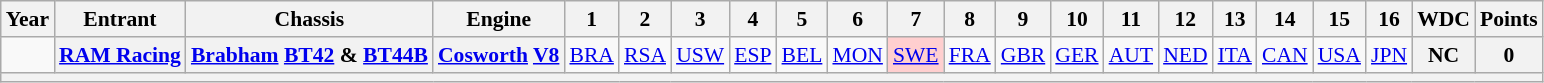<table class="wikitable" style="text-align:center; font-size:90%">
<tr>
<th>Year</th>
<th>Entrant</th>
<th>Chassis</th>
<th>Engine</th>
<th>1</th>
<th>2</th>
<th>3</th>
<th>4</th>
<th>5</th>
<th>6</th>
<th>7</th>
<th>8</th>
<th>9</th>
<th>10</th>
<th>11</th>
<th>12</th>
<th>13</th>
<th>14</th>
<th>15</th>
<th>16</th>
<th>WDC</th>
<th>Points</th>
</tr>
<tr>
<td></td>
<th><a href='#'>RAM Racing</a></th>
<th><a href='#'>Brabham</a> <a href='#'>BT42</a> & <a href='#'>BT44B</a></th>
<th><a href='#'>Cosworth</a> <a href='#'>V8</a></th>
<td><a href='#'>BRA</a></td>
<td><a href='#'>RSA</a></td>
<td><a href='#'>USW</a></td>
<td><a href='#'>ESP</a></td>
<td><a href='#'>BEL</a></td>
<td><a href='#'>MON</a></td>
<td style="background:#FFCFCF;"><a href='#'>SWE</a><br></td>
<td><a href='#'>FRA</a></td>
<td><a href='#'>GBR</a></td>
<td><a href='#'>GER</a></td>
<td><a href='#'>AUT</a></td>
<td><a href='#'>NED</a></td>
<td><a href='#'>ITA</a></td>
<td><a href='#'>CAN</a></td>
<td><a href='#'>USA</a></td>
<td><a href='#'>JPN</a></td>
<th>NC</th>
<th>0</th>
</tr>
<tr>
<th colspan="22"></th>
</tr>
</table>
